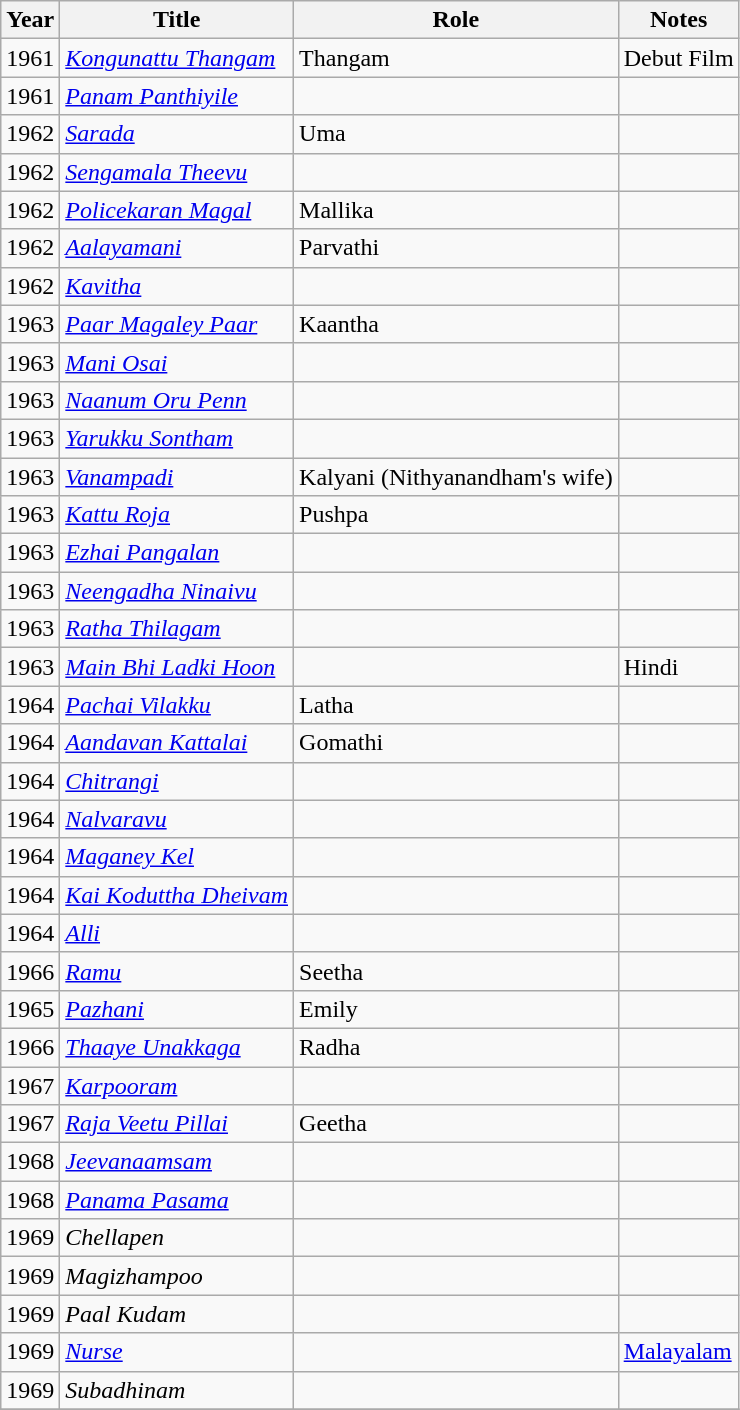<table class="wikitable sortable">
<tr>
<th scope="col">Year</th>
<th scope="col">Title</th>
<th scope="col">Role</th>
<th class="unsortable" scope="col">Notes</th>
</tr>
<tr>
<td>1961</td>
<td><em><a href='#'>Kongunattu Thangam</a></em></td>
<td>Thangam</td>
<td>Debut Film</td>
</tr>
<tr>
<td>1961</td>
<td><em><a href='#'>Panam Panthiyile</a></em></td>
<td></td>
<td></td>
</tr>
<tr>
<td>1962</td>
<td><a href='#'><em>Sarada</em></a></td>
<td>Uma</td>
<td></td>
</tr>
<tr>
<td>1962</td>
<td><em><a href='#'>Sengamala Theevu</a></em></td>
<td></td>
<td></td>
</tr>
<tr>
<td>1962</td>
<td><em><a href='#'>Policekaran Magal</a></em></td>
<td>Mallika</td>
<td></td>
</tr>
<tr>
<td>1962</td>
<td><em><a href='#'>Aalayamani</a></em></td>
<td>Parvathi</td>
<td></td>
</tr>
<tr>
<td>1962</td>
<td><em><a href='#'>Kavitha</a></em></td>
<td></td>
<td></td>
</tr>
<tr>
<td>1963</td>
<td><em><a href='#'>Paar Magaley Paar</a></em></td>
<td>Kaantha</td>
<td></td>
</tr>
<tr>
<td>1963</td>
<td><em><a href='#'>Mani Osai</a></em></td>
<td></td>
<td></td>
</tr>
<tr>
<td>1963</td>
<td><em><a href='#'>Naanum Oru Penn</a></em></td>
<td></td>
<td></td>
</tr>
<tr>
<td>1963</td>
<td><em><a href='#'>Yarukku Sontham</a></em></td>
<td></td>
<td></td>
</tr>
<tr>
<td>1963</td>
<td><a href='#'><em>Vanampadi</em></a></td>
<td>Kalyani (Nithyanandham's wife)</td>
<td></td>
</tr>
<tr>
<td>1963</td>
<td><em><a href='#'>Kattu Roja</a></em></td>
<td>Pushpa</td>
<td></td>
</tr>
<tr>
<td>1963</td>
<td><em><a href='#'>Ezhai Pangalan</a></em></td>
<td></td>
<td></td>
</tr>
<tr>
<td>1963</td>
<td><em><a href='#'>Neengadha Ninaivu</a></em></td>
<td></td>
<td></td>
</tr>
<tr>
<td>1963</td>
<td><em><a href='#'>Ratha Thilagam</a></em></td>
<td></td>
<td></td>
</tr>
<tr>
<td>1963</td>
<td><em><a href='#'>Main Bhi Ladki Hoon</a></em></td>
<td></td>
<td>Hindi</td>
</tr>
<tr>
<td>1964</td>
<td><a href='#'><em>Pachai Vilakku</em></a></td>
<td>Latha</td>
<td></td>
</tr>
<tr>
<td>1964</td>
<td><a href='#'><em>Aandavan Kattalai</em></a></td>
<td>Gomathi</td>
<td></td>
</tr>
<tr>
<td>1964</td>
<td><em><a href='#'>Chitrangi</a></em></td>
<td></td>
<td></td>
</tr>
<tr>
<td>1964</td>
<td><em><a href='#'>Nalvaravu</a></em></td>
<td></td>
<td></td>
</tr>
<tr>
<td>1964</td>
<td><em><a href='#'>Maganey Kel</a></em></td>
<td></td>
<td></td>
</tr>
<tr>
<td>1964</td>
<td><em><a href='#'>Kai Koduttha Dheivam</a></em></td>
<td></td>
<td></td>
</tr>
<tr>
<td>1964</td>
<td><em><a href='#'>Alli</a></em></td>
<td></td>
<td></td>
</tr>
<tr>
<td>1966</td>
<td><a href='#'><em>Ramu</em></a></td>
<td>Seetha</td>
<td></td>
</tr>
<tr>
<td>1965</td>
<td><a href='#'><em>Pazhani</em></a></td>
<td>Emily</td>
<td></td>
</tr>
<tr>
<td>1966</td>
<td><em><a href='#'>Thaaye Unakkaga</a></em></td>
<td>Radha</td>
<td></td>
</tr>
<tr>
<td>1967</td>
<td><em><a href='#'>Karpooram</a></em></td>
<td></td>
<td></td>
</tr>
<tr>
<td>1967</td>
<td><em><a href='#'>Raja Veetu Pillai</a></em></td>
<td>Geetha</td>
<td></td>
</tr>
<tr>
<td>1968</td>
<td><em><a href='#'>Jeevanaamsam</a></em></td>
<td></td>
<td></td>
</tr>
<tr>
<td>1968</td>
<td><em><a href='#'>Panama Pasama</a></em></td>
<td></td>
<td></td>
</tr>
<tr>
<td>1969</td>
<td><em>Chellapen</em></td>
<td></td>
<td></td>
</tr>
<tr>
<td>1969</td>
<td><em>Magizhampoo</em></td>
<td></td>
<td></td>
</tr>
<tr>
<td>1969</td>
<td><em>Paal Kudam</em></td>
<td></td>
<td></td>
</tr>
<tr>
<td>1969</td>
<td><a href='#'><em>Nurse</em></a></td>
<td></td>
<td><a href='#'>Malayalam</a></td>
</tr>
<tr>
<td>1969</td>
<td><em>Subadhinam</em></td>
<td></td>
<td></td>
</tr>
<tr>
</tr>
</table>
